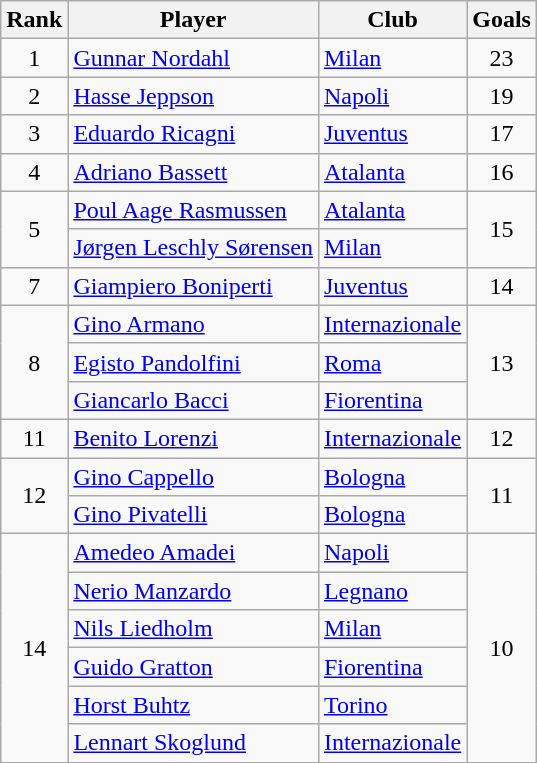<table class="wikitable" style="text-align:center">
<tr>
<th>Rank</th>
<th>Player</th>
<th>Club</th>
<th>Goals</th>
</tr>
<tr>
<td>1</td>
<td align="left"> <a href='#'>Gunnar Nordahl</a></td>
<td align="left"><a href='#'>Milan</a></td>
<td>23</td>
</tr>
<tr>
<td>2</td>
<td align="left"> <a href='#'>Hasse Jeppson</a></td>
<td align="left"><a href='#'>Napoli</a></td>
<td>19</td>
</tr>
<tr>
<td>3</td>
<td align="left">  <a href='#'>Eduardo Ricagni</a></td>
<td align="left"><a href='#'>Juventus</a></td>
<td>17</td>
</tr>
<tr>
<td>4</td>
<td align="left"> <a href='#'>Adriano Bassett</a></td>
<td align="left"><a href='#'>Atalanta</a></td>
<td>16</td>
</tr>
<tr>
<td rowspan="2">5</td>
<td align="left"> <a href='#'>Poul Aage Rasmussen</a></td>
<td align="left"><a href='#'>Atalanta</a></td>
<td rowspan="2">15</td>
</tr>
<tr>
<td align="left"> <a href='#'>Jørgen Leschly Sørensen</a></td>
<td align="left"><a href='#'>Milan</a></td>
</tr>
<tr>
<td>7</td>
<td align="left"> <a href='#'>Giampiero Boniperti</a></td>
<td align="left"><a href='#'>Juventus</a></td>
<td>14</td>
</tr>
<tr>
<td rowspan="3">8</td>
<td align="left"> <a href='#'>Gino Armano</a></td>
<td align="left"><a href='#'>Internazionale</a></td>
<td rowspan="3">13</td>
</tr>
<tr>
<td align="left"> <a href='#'>Egisto Pandolfini</a></td>
<td align="left"><a href='#'>Roma</a></td>
</tr>
<tr>
<td align="left"> <a href='#'>Giancarlo Bacci</a></td>
<td align="left"><a href='#'>Fiorentina</a></td>
</tr>
<tr>
<td>11</td>
<td align="left"> <a href='#'>Benito Lorenzi</a></td>
<td align="left"><a href='#'>Internazionale</a></td>
<td>12</td>
</tr>
<tr>
<td rowspan="2">12</td>
<td align="left"> <a href='#'>Gino Cappello</a></td>
<td align="left"><a href='#'>Bologna</a></td>
<td rowspan="2">11</td>
</tr>
<tr>
<td align="left"> <a href='#'>Gino Pivatelli</a></td>
<td align="left"><a href='#'>Bologna</a></td>
</tr>
<tr>
<td rowspan="6">14</td>
<td align="left"> <a href='#'>Amedeo Amadei</a></td>
<td align="left"><a href='#'>Napoli</a></td>
<td rowspan="6">10</td>
</tr>
<tr>
<td align="left"> <a href='#'>Nerio Manzardo</a></td>
<td align="left"><a href='#'>Legnano</a></td>
</tr>
<tr>
<td align="left"> <a href='#'>Nils Liedholm</a></td>
<td align="left"><a href='#'>Milan</a></td>
</tr>
<tr>
<td align="left"> <a href='#'>Guido Gratton</a></td>
<td align="left"><a href='#'>Fiorentina</a></td>
</tr>
<tr>
<td align="left"> <a href='#'>Horst Buhtz</a></td>
<td align="left"><a href='#'>Torino</a></td>
</tr>
<tr>
<td align="left"> <a href='#'>Lennart Skoglund</a></td>
<td align="left"><a href='#'>Internazionale</a></td>
</tr>
</table>
